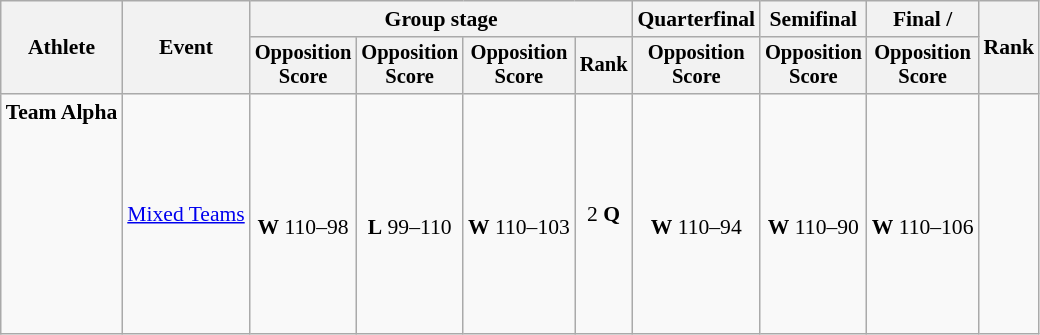<table class="wikitable" style="font-size:90%">
<tr>
<th rowspan=2>Athlete</th>
<th rowspan=2>Event</th>
<th colspan=4>Group stage</th>
<th>Quarterfinal</th>
<th>Semifinal</th>
<th>Final / </th>
<th rowspan=2>Rank</th>
</tr>
<tr style="font-size:95%">
<th>Opposition<br>Score</th>
<th>Opposition<br>Score</th>
<th>Opposition<br>Score</th>
<th>Rank</th>
<th>Opposition<br>Score</th>
<th>Opposition<br>Score</th>
<th>Opposition<br>Score</th>
</tr>
<tr align=center>
<td align=left><strong>Team Alpha</strong> <br><br><br><br><br><br><br><br><br></td>
<td align=left><a href='#'>Mixed Teams</a></td>
<td><br><strong>W</strong> 110–98</td>
<td><br><strong>L</strong> 99–110</td>
<td><br><strong>W</strong> 110–103</td>
<td>2 <strong>Q</strong></td>
<td><br><strong>W</strong> 110–94</td>
<td><br><strong>W</strong> 110–90</td>
<td><br><strong>W</strong> 110–106</td>
<td></td>
</tr>
</table>
